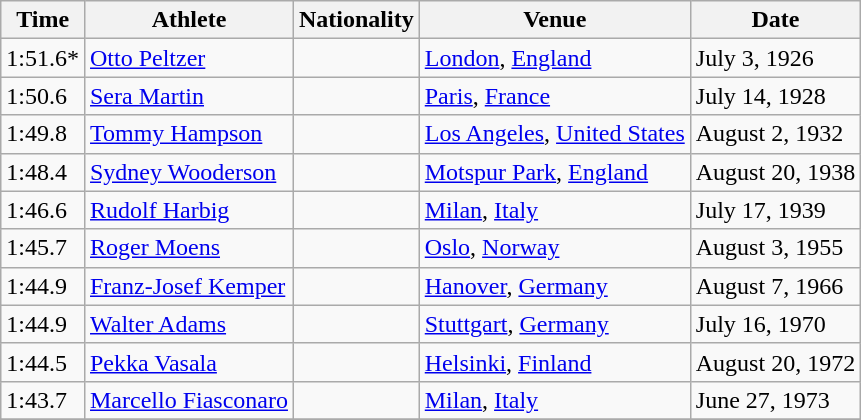<table class="wikitable" border="1">
<tr>
<th>Time</th>
<th>Athlete</th>
<th>Nationality</th>
<th>Venue</th>
<th>Date</th>
</tr>
<tr>
<td>1:51.6*</td>
<td><a href='#'>Otto Peltzer</a></td>
<td></td>
<td><a href='#'>London</a>, <a href='#'>England</a></td>
<td>July 3, 1926</td>
</tr>
<tr>
<td>1:50.6</td>
<td><a href='#'>Sera Martin</a></td>
<td></td>
<td><a href='#'>Paris</a>, <a href='#'>France</a></td>
<td>July 14, 1928</td>
</tr>
<tr>
<td>1:49.8</td>
<td><a href='#'>Tommy Hampson</a></td>
<td></td>
<td><a href='#'>Los Angeles</a>, <a href='#'>United States</a></td>
<td>August 2, 1932</td>
</tr>
<tr>
<td>1:48.4</td>
<td><a href='#'>Sydney Wooderson</a></td>
<td></td>
<td><a href='#'>Motspur Park</a>, <a href='#'>England</a></td>
<td>August 20, 1938</td>
</tr>
<tr>
<td>1:46.6</td>
<td><a href='#'>Rudolf Harbig</a></td>
<td></td>
<td><a href='#'>Milan</a>, <a href='#'>Italy</a></td>
<td>July 17, 1939</td>
</tr>
<tr>
<td>1:45.7</td>
<td><a href='#'>Roger Moens</a></td>
<td></td>
<td><a href='#'>Oslo</a>, <a href='#'>Norway</a></td>
<td>August 3, 1955</td>
</tr>
<tr>
<td>1:44.9</td>
<td><a href='#'>Franz-Josef Kemper</a></td>
<td></td>
<td><a href='#'>Hanover</a>, <a href='#'>Germany</a></td>
<td>August 7, 1966</td>
</tr>
<tr>
<td>1:44.9</td>
<td><a href='#'>Walter Adams</a></td>
<td></td>
<td><a href='#'>Stuttgart</a>, <a href='#'>Germany</a></td>
<td>July 16, 1970</td>
</tr>
<tr>
<td>1:44.5</td>
<td><a href='#'>Pekka Vasala</a></td>
<td></td>
<td><a href='#'>Helsinki</a>, <a href='#'>Finland</a></td>
<td>August 20, 1972</td>
</tr>
<tr>
<td>1:43.7</td>
<td><a href='#'>Marcello Fiasconaro</a></td>
<td></td>
<td><a href='#'>Milan</a>, <a href='#'>Italy</a></td>
<td>June 27, 1973</td>
</tr>
<tr>
</tr>
</table>
